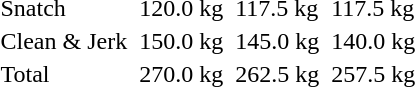<table>
<tr>
<td>Snatch</td>
<td></td>
<td>120.0 kg</td>
<td></td>
<td>117.5 kg</td>
<td></td>
<td>117.5 kg</td>
</tr>
<tr>
<td>Clean & Jerk</td>
<td></td>
<td>150.0 kg</td>
<td></td>
<td>145.0 kg</td>
<td></td>
<td>140.0 kg</td>
</tr>
<tr>
<td>Total</td>
<td></td>
<td>270.0 kg</td>
<td></td>
<td>262.5 kg</td>
<td></td>
<td>257.5 kg</td>
</tr>
</table>
